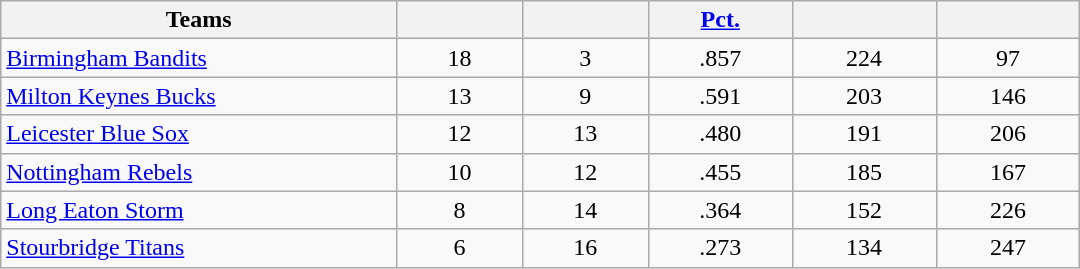<table class="wikitable sortable" width="57%" style="text-align:center;">
<tr>
<th width="22%">Teams</th>
<th width="7%"></th>
<th width="7%"></th>
<th width="8%"><a href='#'>Pct.</a></th>
<th width="8%"></th>
<th width="8%"></th>
</tr>
<tr>
<td align=left><a href='#'>Birmingham Bandits</a></td>
<td>18</td>
<td>3</td>
<td>.857</td>
<td>224</td>
<td>97</td>
</tr>
<tr>
<td align=left><a href='#'>Milton Keynes Bucks</a></td>
<td>13</td>
<td>9</td>
<td>.591</td>
<td>203</td>
<td>146</td>
</tr>
<tr>
<td align=left><a href='#'>Leicester Blue Sox</a></td>
<td>12</td>
<td>13</td>
<td>.480</td>
<td>191</td>
<td>206</td>
</tr>
<tr>
<td align=left><a href='#'>Nottingham Rebels</a></td>
<td>10</td>
<td>12</td>
<td>.455</td>
<td>185</td>
<td>167</td>
</tr>
<tr>
<td align=left><a href='#'>Long Eaton Storm</a></td>
<td>8</td>
<td>14</td>
<td>.364</td>
<td>152</td>
<td>226</td>
</tr>
<tr>
<td align=left><a href='#'>Stourbridge Titans</a></td>
<td>6</td>
<td>16</td>
<td>.273</td>
<td>134</td>
<td>247</td>
</tr>
</table>
